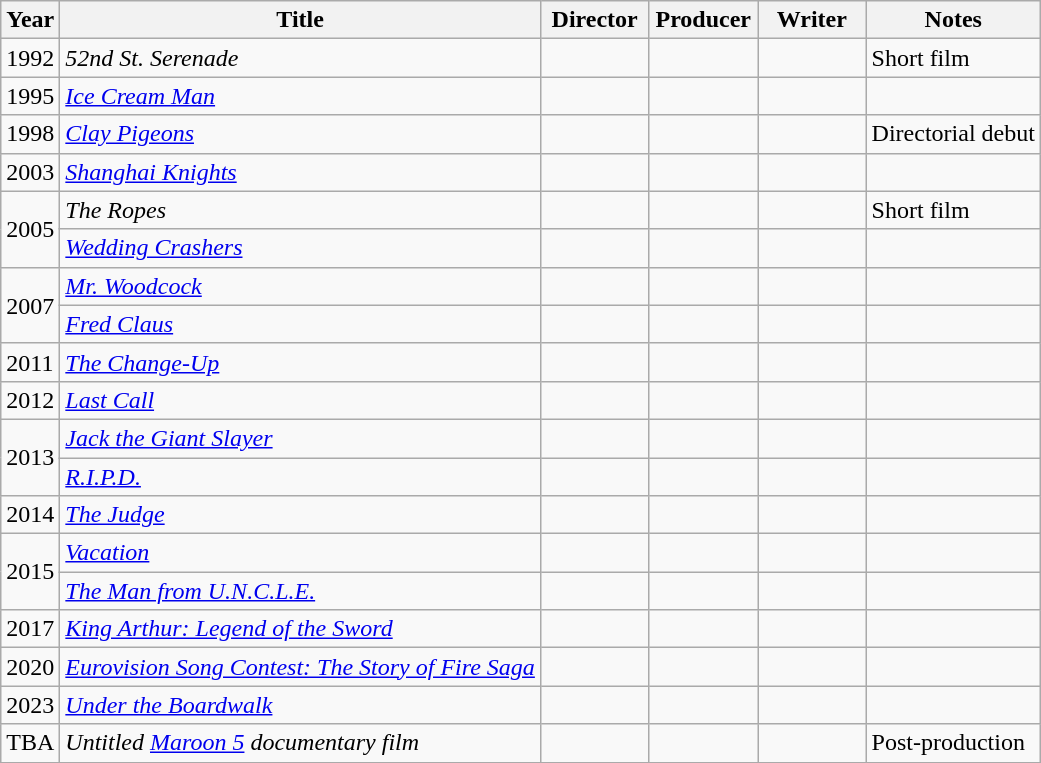<table class="wikitable plainrowheaders">
<tr>
<th>Year</th>
<th>Title</th>
<th width=65>Director</th>
<th width=65>Producer</th>
<th width=65>Writer</th>
<th>Notes</th>
</tr>
<tr>
<td>1992</td>
<td><em>52nd St. Serenade</em></td>
<td></td>
<td></td>
<td></td>
<td>Short film</td>
</tr>
<tr>
<td>1995</td>
<td><em><a href='#'>Ice Cream Man</a></em></td>
<td></td>
<td></td>
<td></td>
<td></td>
</tr>
<tr>
<td>1998</td>
<td><em><a href='#'>Clay Pigeons</a></em></td>
<td></td>
<td></td>
<td></td>
<td>Directorial debut</td>
</tr>
<tr>
<td>2003</td>
<td><em><a href='#'>Shanghai Knights</a></em></td>
<td></td>
<td></td>
<td></td>
<td></td>
</tr>
<tr>
<td rowspan=2>2005</td>
<td><em>The Ropes</em></td>
<td></td>
<td></td>
<td></td>
<td>Short film</td>
</tr>
<tr>
<td><em><a href='#'>Wedding Crashers</a></em></td>
<td></td>
<td></td>
<td></td>
<td></td>
</tr>
<tr>
<td rowspan=2>2007</td>
<td><em><a href='#'>Mr. Woodcock</a></em></td>
<td></td>
<td></td>
<td></td>
<td></td>
</tr>
<tr>
<td><em><a href='#'>Fred Claus</a></em></td>
<td></td>
<td></td>
<td></td>
<td></td>
</tr>
<tr>
<td>2011</td>
<td><em><a href='#'>The Change-Up</a></em></td>
<td></td>
<td></td>
<td></td>
<td></td>
</tr>
<tr>
<td>2012</td>
<td><em><a href='#'>Last Call</a></em></td>
<td></td>
<td></td>
<td></td>
<td></td>
</tr>
<tr>
<td rowspan=2>2013</td>
<td><em><a href='#'>Jack the Giant Slayer</a></em></td>
<td></td>
<td></td>
<td></td>
<td></td>
</tr>
<tr>
<td><em><a href='#'>R.I.P.D.</a></em></td>
<td></td>
<td></td>
<td></td>
<td></td>
</tr>
<tr>
<td>2014</td>
<td><em><a href='#'>The Judge</a></em></td>
<td></td>
<td></td>
<td></td>
<td></td>
</tr>
<tr>
<td rowspan=2>2015</td>
<td><em><a href='#'>Vacation</a></em></td>
<td></td>
<td></td>
<td></td>
<td></td>
</tr>
<tr>
<td><em><a href='#'>The Man from U.N.C.L.E.</a></em></td>
<td></td>
<td></td>
<td></td>
<td></td>
</tr>
<tr>
<td>2017</td>
<td><em><a href='#'>King Arthur: Legend of the Sword</a></em></td>
<td></td>
<td></td>
<td></td>
<td></td>
</tr>
<tr>
<td>2020</td>
<td><em><a href='#'>Eurovision Song Contest: The Story of Fire Saga</a></em></td>
<td></td>
<td></td>
<td></td>
<td></td>
</tr>
<tr>
<td>2023</td>
<td><em><a href='#'>Under the Boardwalk</a></em></td>
<td></td>
<td></td>
<td></td>
<td></td>
</tr>
<tr>
<td>TBA</td>
<td><em>Untitled <a href='#'>Maroon 5</a> documentary film</em></td>
<td></td>
<td></td>
<td></td>
<td>Post-production</td>
</tr>
<tr>
</tr>
</table>
